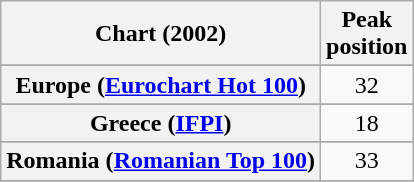<table class="wikitable sortable plainrowheaders" style="text-align:center">
<tr>
<th>Chart (2002)</th>
<th>Peak<br>position</th>
</tr>
<tr>
</tr>
<tr>
</tr>
<tr>
<th scope="row">Europe (<a href='#'>Eurochart Hot 100</a>)</th>
<td>32</td>
</tr>
<tr>
</tr>
<tr>
</tr>
<tr>
<th scope="row">Greece (<a href='#'>IFPI</a>)</th>
<td>18</td>
</tr>
<tr>
</tr>
<tr>
</tr>
<tr>
<th scope="row">Romania (<a href='#'>Romanian Top 100</a>)</th>
<td>33</td>
</tr>
<tr>
</tr>
<tr>
</tr>
</table>
